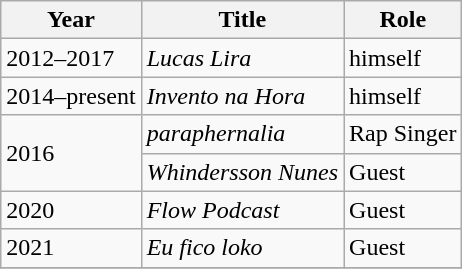<table class="wikitable">
<tr>
<th>Year</th>
<th>Title</th>
<th>Role</th>
</tr>
<tr>
<td>2012–2017</td>
<td><em>Lucas Lira</em></td>
<td>himself</td>
</tr>
<tr>
<td>2014–present</td>
<td><em>Invento na Hora</em></td>
<td>himself</td>
</tr>
<tr>
<td rowspan="2">2016</td>
<td><em>paraphernalia</em></td>
<td>Rap Singer</td>
</tr>
<tr>
<td><em>Whindersson Nunes</em></td>
<td>Guest</td>
</tr>
<tr>
<td>2020</td>
<td><em>Flow Podcast</em></td>
<td>Guest</td>
</tr>
<tr>
<td>2021</td>
<td><em>Eu fico loko</em></td>
<td>Guest</td>
</tr>
<tr>
</tr>
</table>
